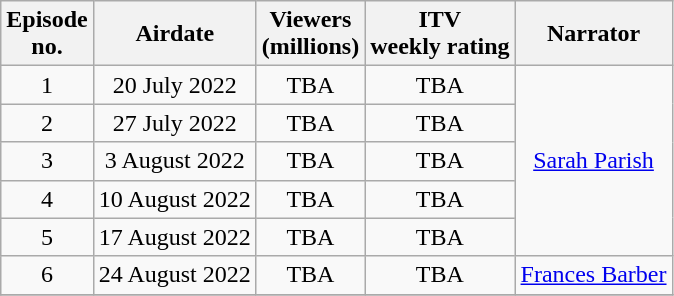<table class="wikitable" style="text-align:center">
<tr>
<th scope="col">Episode<br>no.</th>
<th scope="col">Airdate</th>
<th scope="col">Viewers<br>(millions)</th>
<th scope="col">ITV<br>weekly rating</th>
<th scope="col">Narrator</th>
</tr>
<tr>
<td>1</td>
<td>20 July 2022</td>
<td>TBA</td>
<td>TBA</td>
<td rowspan="5"><a href='#'>Sarah Parish</a></td>
</tr>
<tr>
<td>2</td>
<td>27 July 2022</td>
<td>TBA</td>
<td>TBA</td>
</tr>
<tr>
<td>3</td>
<td>3 August 2022</td>
<td>TBA</td>
<td>TBA</td>
</tr>
<tr>
<td>4</td>
<td>10 August 2022</td>
<td>TBA</td>
<td>TBA</td>
</tr>
<tr>
<td>5</td>
<td>17 August 2022</td>
<td>TBA</td>
<td>TBA</td>
</tr>
<tr>
<td>6</td>
<td>24 August 2022</td>
<td>TBA</td>
<td>TBA</td>
<td rowspan="1"><a href='#'>Frances Barber</a></td>
</tr>
<tr>
</tr>
</table>
